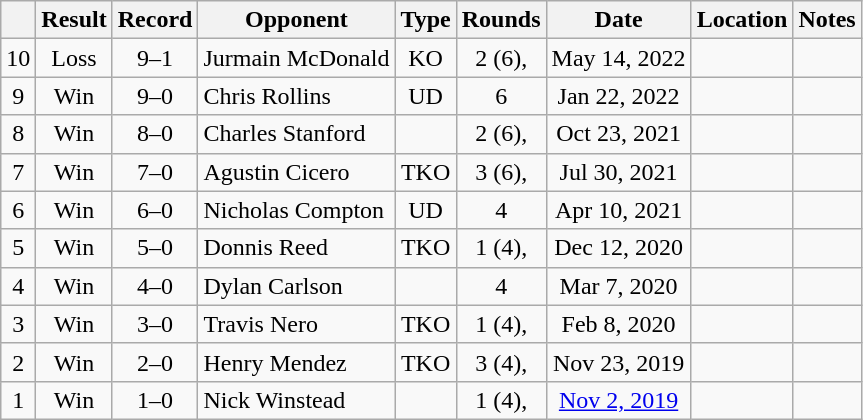<table class="wikitable" style="text-align:center">
<tr>
<th></th>
<th>Result</th>
<th>Record</th>
<th>Opponent</th>
<th>Type</th>
<th>Rounds</th>
<th>Date</th>
<th>Location</th>
<th>Notes</th>
</tr>
<tr>
<td>10</td>
<td>Loss</td>
<td>9–1</td>
<td style="text-align:left;">Jurmain McDonald</td>
<td>KO</td>
<td>2 (6), </td>
<td>May 14, 2022</td>
<td style="text-align:left;"></td>
</tr>
<tr>
<td>9</td>
<td>Win</td>
<td>9–0</td>
<td style="text-align:left;">Chris Rollins</td>
<td>UD</td>
<td>6</td>
<td>Jan 22, 2022</td>
<td style="text-align:left;"></td>
<td></td>
</tr>
<tr>
<td>8</td>
<td>Win</td>
<td>8–0</td>
<td style="text-align:left;">Charles Stanford</td>
<td></td>
<td>2 (6), </td>
<td>Oct 23, 2021</td>
<td style="text-align:left;"></td>
<td></td>
</tr>
<tr>
<td>7</td>
<td>Win</td>
<td>7–0</td>
<td align=left>Agustin Cicero</td>
<td>TKO</td>
<td>3 (6), </td>
<td>Jul 30, 2021</td>
<td align=left></td>
<td></td>
</tr>
<tr>
<td>6</td>
<td>Win</td>
<td>6–0</td>
<td align=left>Nicholas Compton</td>
<td>UD</td>
<td>4</td>
<td>Apr 10, 2021</td>
<td align=left></td>
<td></td>
</tr>
<tr>
<td>5</td>
<td>Win</td>
<td>5–0</td>
<td align=left>Donnis Reed</td>
<td>TKO</td>
<td>1 (4), </td>
<td>Dec 12, 2020</td>
<td align=left></td>
<td></td>
</tr>
<tr>
<td>4</td>
<td>Win</td>
<td>4–0</td>
<td align=left>Dylan Carlson</td>
<td></td>
<td>4</td>
<td>Mar 7, 2020</td>
<td align=left></td>
<td></td>
</tr>
<tr>
<td>3</td>
<td>Win</td>
<td>3–0</td>
<td align=left>Travis Nero</td>
<td>TKO</td>
<td>1 (4), </td>
<td>Feb 8, 2020</td>
<td align=left></td>
<td></td>
</tr>
<tr>
<td>2</td>
<td>Win</td>
<td>2–0</td>
<td align=left>Henry Mendez</td>
<td>TKO</td>
<td>3 (4), </td>
<td>Nov 23, 2019</td>
<td align=left></td>
<td></td>
</tr>
<tr>
<td>1</td>
<td>Win</td>
<td>1–0</td>
<td align=left>Nick Winstead</td>
<td></td>
<td>1 (4), </td>
<td><a href='#'>Nov 2, 2019</a></td>
<td align=left></td>
<td></td>
</tr>
</table>
